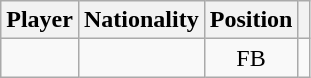<table class="wikitable" style="text-align:center">
<tr>
<th rowspan="1">Player</th>
<th rowspan="1">Nationality</th>
<th rowspan="1">Position</th>
<th rowspan="1"></th>
</tr>
<tr>
<td style="text-align:left;"></td>
<td style="text-align:left;"></td>
<td>FB</td>
<td></td>
</tr>
</table>
